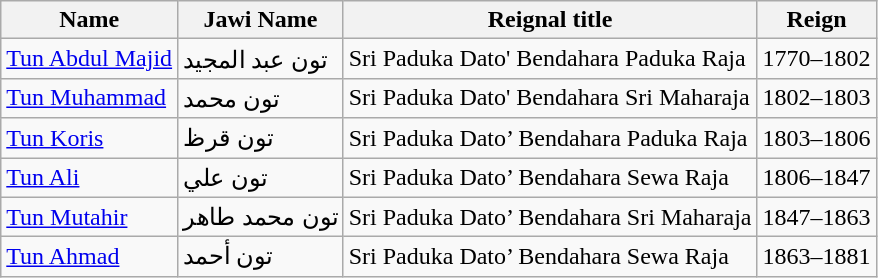<table class="wikitable">
<tr>
<th>Name</th>
<th>Jawi Name</th>
<th>Reignal title</th>
<th>Reign</th>
</tr>
<tr>
<td><a href='#'>Tun Abdul Majid</a></td>
<td>تون عبد المجيد</td>
<td>Sri Paduka Dato' Bendahara Paduka Raja</td>
<td>1770–1802</td>
</tr>
<tr>
<td><a href='#'>Tun Muhammad</a></td>
<td>تون محمد</td>
<td>Sri Paduka Dato' Bendahara Sri Maharaja</td>
<td>1802–1803</td>
</tr>
<tr>
<td><a href='#'>Tun Koris</a></td>
<td>تون قرظ</td>
<td>Sri Paduka Dato’ Bendahara Paduka Raja</td>
<td>1803–1806</td>
</tr>
<tr>
<td><a href='#'>Tun Ali</a></td>
<td>تون علي</td>
<td>Sri Paduka Dato’ Bendahara Sewa Raja</td>
<td>1806–1847</td>
</tr>
<tr>
<td><a href='#'>Tun Mutahir</a></td>
<td>تون محمد طاهر</td>
<td>Sri Paduka Dato’ Bendahara Sri Maharaja</td>
<td>1847–1863</td>
</tr>
<tr>
<td><a href='#'>Tun Ahmad</a></td>
<td>تون أحمد</td>
<td>Sri Paduka Dato’ Bendahara Sewa Raja</td>
<td>1863–1881</td>
</tr>
</table>
